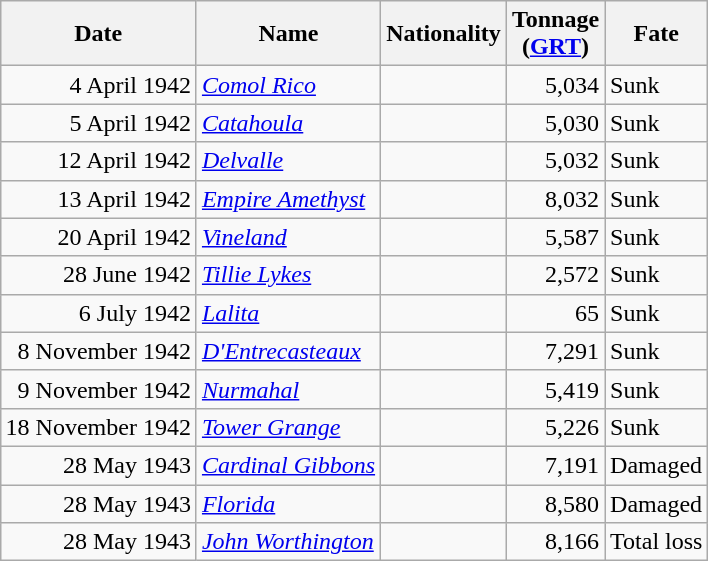<table class="wikitable sortable" style="margin: 1em auto 1em auto;" style="margin: 1em auto 1em auto;">
<tr>
<th>Date</th>
<th>Name</th>
<th>Nationality</th>
<th>Tonnage<br>(<a href='#'>GRT</a>)</th>
<th>Fate</th>
</tr>
<tr>
<td align="right">4 April 1942</td>
<td align="left"><a href='#'><em>Comol Rico</em></a></td>
<td align="left"></td>
<td align="right">5,034</td>
<td align="left">Sunk</td>
</tr>
<tr>
<td align="right">5 April 1942</td>
<td align="left"><a href='#'><em>Catahoula</em></a></td>
<td align="left"></td>
<td align="right">5,030</td>
<td align="left">Sunk</td>
</tr>
<tr>
<td align="right">12 April 1942</td>
<td align="left"><a href='#'><em>Delvalle</em></a></td>
<td align="left"></td>
<td align="right">5,032</td>
<td align="left">Sunk</td>
</tr>
<tr>
<td align="right">13 April 1942</td>
<td align="left"><a href='#'><em>Empire Amethyst</em></a></td>
<td align="left"></td>
<td align="right">8,032</td>
<td align="left">Sunk</td>
</tr>
<tr>
<td align="right">20 April 1942</td>
<td align="left"><a href='#'><em>Vineland</em></a></td>
<td align="left"></td>
<td align="right">5,587</td>
<td align="left">Sunk</td>
</tr>
<tr>
<td align="right">28 June 1942</td>
<td align="left"><a href='#'><em>Tillie Lykes</em></a></td>
<td align="left"></td>
<td align="right">2,572</td>
<td align="left">Sunk</td>
</tr>
<tr>
<td align="right">6 July 1942</td>
<td align="left"><a href='#'><em>Lalita</em></a></td>
<td align="left"></td>
<td align="right">65</td>
<td align="left">Sunk</td>
</tr>
<tr>
<td align="right">8 November 1942</td>
<td align="left"><a href='#'><em>D'Entrecasteaux</em></a></td>
<td align="left"></td>
<td align="right">7,291</td>
<td align="left">Sunk</td>
</tr>
<tr>
<td align="right">9 November 1942</td>
<td align="left"><a href='#'><em>Nurmahal</em></a></td>
<td align="left"></td>
<td align="right">5,419</td>
<td align="left">Sunk</td>
</tr>
<tr>
<td align="right">18 November 1942</td>
<td align="left"><a href='#'><em>Tower Grange</em></a></td>
<td align="left"></td>
<td align="right">5,226</td>
<td align="left">Sunk</td>
</tr>
<tr>
<td align="right">28 May 1943</td>
<td align="left"><a href='#'><em>Cardinal Gibbons</em></a></td>
<td align="left"></td>
<td align="right">7,191</td>
<td align="left">Damaged</td>
</tr>
<tr>
<td align="right">28 May 1943</td>
<td align="left"><a href='#'><em>Florida</em></a></td>
<td align="left"></td>
<td align="right">8,580</td>
<td align="left">Damaged</td>
</tr>
<tr>
<td align="right">28 May 1943</td>
<td align="left"><a href='#'><em>John Worthington</em></a></td>
<td align="left"></td>
<td align="right">8,166</td>
<td align="left">Total loss</td>
</tr>
</table>
